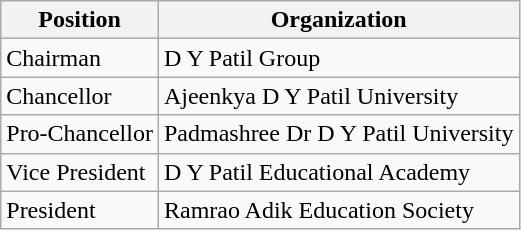<table class="wikitable">
<tr>
<th>Position</th>
<th>Organization</th>
</tr>
<tr>
<td>Chairman</td>
<td>D Y Patil Group</td>
</tr>
<tr>
<td>Chancellor</td>
<td>Ajeenkya D Y Patil University</td>
</tr>
<tr>
<td>Pro-Chancellor</td>
<td>Padmashree Dr D Y Patil University</td>
</tr>
<tr>
<td>Vice President</td>
<td>D Y Patil Educational Academy</td>
</tr>
<tr>
<td>President</td>
<td>Ramrao Adik Education Society</td>
</tr>
</table>
